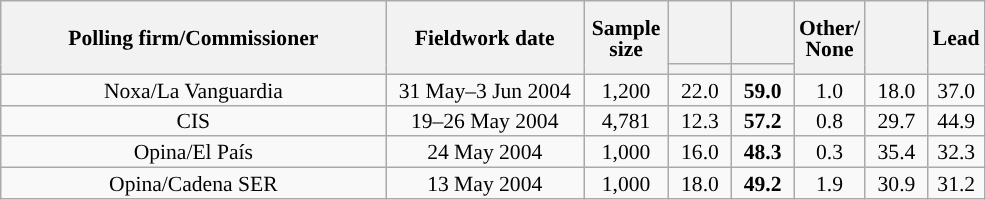<table class="wikitable collapsible collapsed" style="text-align:center; font-size:90%; line-height:14px;">
<tr style="height:42px;">
<th style="width:250px;" rowspan="2">Polling firm/Commissioner</th>
<th style="width:125px;" rowspan="2">Fieldwork date</th>
<th style="width:50px;" rowspan="2">Sample size</th>
<th style="width:35px;"></th>
<th style="width:35px;"></th>
<th style="width:35px;" rowspan="2">Other/<br>None</th>
<th style="width:35px;" rowspan="2"></th>
<th style="width:30px;" rowspan="2">Lead</th>
</tr>
<tr>
<th style="color:inherit;background:"></th>
<th style="color:inherit;background:"></th>
</tr>
<tr>
<td>Noxa/La Vanguardia</td>
<td>31 May–3 Jun 2004</td>
<td>1,200</td>
<td>22.0</td>
<td><strong>59.0</strong></td>
<td>1.0</td>
<td>18.0</td>
<td style="background:">37.0</td>
</tr>
<tr>
<td>CIS</td>
<td>19–26 May 2004</td>
<td>4,781</td>
<td>12.3</td>
<td><strong>57.2</strong></td>
<td>0.8</td>
<td>29.7</td>
<td style="background:">44.9</td>
</tr>
<tr>
<td>Opina/El País</td>
<td>24 May 2004</td>
<td>1,000</td>
<td>16.0</td>
<td><strong>48.3</strong></td>
<td>0.3</td>
<td>35.4</td>
<td style="background:">32.3</td>
</tr>
<tr>
<td>Opina/Cadena SER</td>
<td>13 May 2004</td>
<td>1,000</td>
<td>18.0</td>
<td><strong>49.2</strong></td>
<td>1.9</td>
<td>30.9</td>
<td style="background:">31.2</td>
</tr>
</table>
